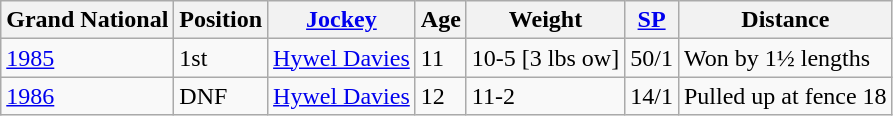<table class="wikitable sortable">
<tr>
<th>Grand National</th>
<th>Position</th>
<th><a href='#'>Jockey</a></th>
<th>Age</th>
<th>Weight</th>
<th><a href='#'>SP</a></th>
<th>Distance</th>
</tr>
<tr>
<td><a href='#'>1985</a></td>
<td>1st</td>
<td><a href='#'>Hywel Davies</a></td>
<td>11</td>
<td>10-5 [3 lbs ow]</td>
<td>50/1</td>
<td>Won by 1½ lengths</td>
</tr>
<tr>
<td><a href='#'>1986</a></td>
<td>DNF</td>
<td><a href='#'>Hywel Davies</a></td>
<td>12</td>
<td>11-2</td>
<td>14/1</td>
<td>Pulled up at fence 18</td>
</tr>
</table>
